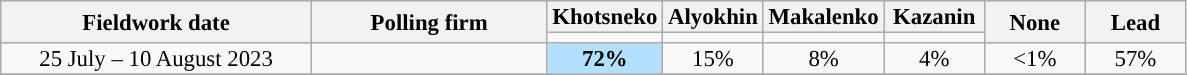<table class=wikitable style="font-size:95%; line-height:14px; text-align:center">
<tr>
<th style=width:200px; rowspan=2>Fieldwork date</th>
<th style=width:150px; rowspan=2>Polling firm</th>
<th style="width:60px;">Khotsneko</th>
<th style="width:60px;">Alyokhin</th>
<th style="width:60px;">Makalenko</th>
<th style="width:60px;">Kazanin</th>
<th style="width:60px;" rowspan=2>None</th>
<th style="width:60px;" rowspan="2">Lead</th>
</tr>
<tr>
<td bgcolor=></td>
<td bgcolor=></td>
<td bgcolor=></td>
<td bgcolor=></td>
</tr>
<tr>
<td>25 July – 10 August 2023</td>
<td></td>
<td style="background:#B3E0FF"><strong>72%</strong></td>
<td>15%</td>
<td>8%</td>
<td>4%</td>
<td><1%</td>
<td style="background:">57%</td>
</tr>
<tr>
</tr>
</table>
